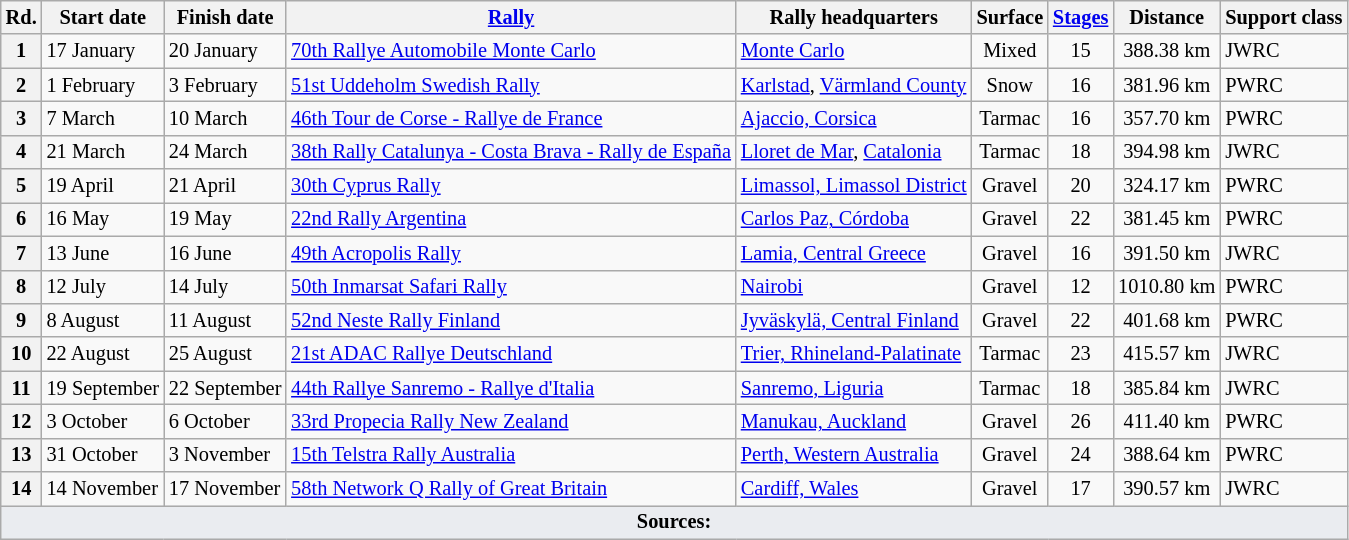<table class="wikitable" style="font-size: 85%;">
<tr>
<th>Rd.</th>
<th>Start date</th>
<th>Finish date</th>
<th><a href='#'>Rally</a></th>
<th>Rally headquarters</th>
<th>Surface</th>
<th><a href='#'>Stages</a></th>
<th>Distance</th>
<th>Support class</th>
</tr>
<tr>
<th>1</th>
<td>17 January</td>
<td>20 January</td>
<td> <a href='#'>70th Rallye Automobile Monte Carlo</a></td>
<td><a href='#'>Monte Carlo</a></td>
<td align=center>Mixed</td>
<td align=center>15</td>
<td align=center>388.38 km</td>
<td>JWRC</td>
</tr>
<tr>
<th>2</th>
<td>1 February</td>
<td>3 February</td>
<td> <a href='#'>51st Uddeholm Swedish Rally</a></td>
<td><a href='#'>Karlstad</a>, <a href='#'>Värmland County</a></td>
<td align=center>Snow</td>
<td align=center>16</td>
<td align=center>381.96 km</td>
<td>PWRC</td>
</tr>
<tr>
<th>3</th>
<td>7 March</td>
<td>10 March</td>
<td> <a href='#'>46th Tour de Corse - Rallye de France</a></td>
<td><a href='#'>Ajaccio, Corsica</a></td>
<td align=center>Tarmac</td>
<td align=center>16</td>
<td align=center>357.70 km</td>
<td>PWRC</td>
</tr>
<tr>
<th>4</th>
<td>21 March</td>
<td>24 March</td>
<td> <a href='#'>38th Rally Catalunya - Costa Brava - Rally de España</a></td>
<td><a href='#'>Lloret de Mar</a>, <a href='#'>Catalonia</a></td>
<td align=center>Tarmac</td>
<td align=center>18</td>
<td align=center>394.98 km</td>
<td>JWRC</td>
</tr>
<tr>
<th>5</th>
<td>19 April</td>
<td>21 April</td>
<td> <a href='#'>30th Cyprus Rally</a></td>
<td><a href='#'>Limassol, Limassol District</a></td>
<td align=center>Gravel</td>
<td align=center>20</td>
<td align=center>324.17 km</td>
<td>PWRC</td>
</tr>
<tr>
<th>6</th>
<td>16 May</td>
<td>19 May</td>
<td> <a href='#'>22nd Rally Argentina</a></td>
<td><a href='#'>Carlos Paz, Córdoba</a></td>
<td align=center>Gravel</td>
<td align=center>22</td>
<td align=center>381.45 km</td>
<td>PWRC</td>
</tr>
<tr>
<th>7</th>
<td>13 June</td>
<td>16 June</td>
<td> <a href='#'>49th Acropolis Rally</a></td>
<td><a href='#'>Lamia, Central Greece</a></td>
<td align=center>Gravel</td>
<td align=center>16</td>
<td align=center>391.50 km</td>
<td>JWRC</td>
</tr>
<tr>
<th>8</th>
<td>12 July</td>
<td>14 July</td>
<td> <a href='#'>50th Inmarsat Safari Rally</a></td>
<td><a href='#'>Nairobi</a></td>
<td align=center>Gravel</td>
<td align=center>12</td>
<td align=center>1010.80 km</td>
<td>PWRC</td>
</tr>
<tr>
<th>9</th>
<td>8 August</td>
<td>11 August</td>
<td> <a href='#'>52nd Neste Rally Finland</a></td>
<td><a href='#'>Jyväskylä, Central Finland</a></td>
<td align=center>Gravel</td>
<td align=center>22</td>
<td align=center>401.68 km</td>
<td>PWRC</td>
</tr>
<tr>
<th>10</th>
<td>22 August</td>
<td>25 August</td>
<td> <a href='#'>21st ADAC Rallye Deutschland</a></td>
<td><a href='#'>Trier, Rhineland-Palatinate</a></td>
<td align=center>Tarmac</td>
<td align=center>23</td>
<td align=center>415.57 km</td>
<td>JWRC</td>
</tr>
<tr>
<th>11</th>
<td>19 September</td>
<td>22 September</td>
<td> <a href='#'>44th Rallye Sanremo - Rallye d'Italia</a></td>
<td><a href='#'>Sanremo, Liguria</a></td>
<td align=center>Tarmac</td>
<td align=center>18</td>
<td align=center>385.84 km</td>
<td>JWRC</td>
</tr>
<tr>
<th>12</th>
<td>3 October</td>
<td>6 October</td>
<td> <a href='#'>33rd Propecia Rally New Zealand</a></td>
<td><a href='#'>Manukau, Auckland</a></td>
<td align=center>Gravel</td>
<td align=center>26</td>
<td align=center>411.40 km</td>
<td>PWRC</td>
</tr>
<tr>
<th>13</th>
<td>31 October</td>
<td>3 November</td>
<td> <a href='#'>15th Telstra Rally Australia</a></td>
<td><a href='#'>Perth, Western Australia</a></td>
<td align=center>Gravel</td>
<td align=center>24</td>
<td align=center>388.64 km</td>
<td>PWRC</td>
</tr>
<tr>
<th>14</th>
<td>14 November</td>
<td>17 November</td>
<td> <a href='#'>58th Network Q Rally of Great Britain</a></td>
<td><a href='#'>Cardiff, Wales</a></td>
<td align=center>Gravel</td>
<td align="center">17</td>
<td align="center">390.57 km</td>
<td>JWRC</td>
</tr>
<tr>
<td colspan="9" style="background-color:#EAECF0;text-align:center"><strong>Sources:</strong></td>
</tr>
</table>
